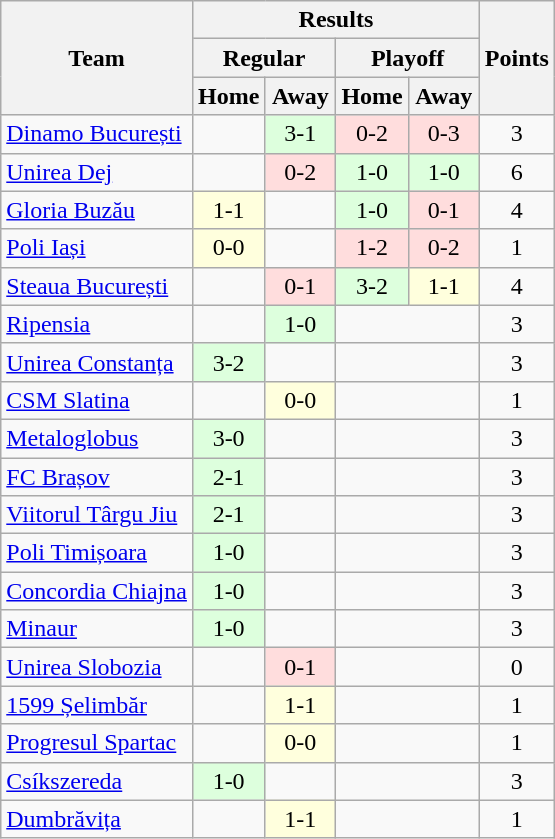<table class="wikitable" style="text-align:center">
<tr>
<th rowspan=3>Team</th>
<th colspan=4>Results</th>
<th rowspan=3>Points</th>
</tr>
<tr>
<th colspan=2>Regular</th>
<th colspan=2>Playoff</th>
</tr>
<tr>
<th width=40>Home</th>
<th width=40>Away</th>
<th width=40>Home</th>
<th width=40>Away</th>
</tr>
<tr>
<td align=left><a href='#'>Dinamo București</a></td>
<td></td>
<td style="background:#dfd;">3-1</td>
<td style="background:#fdd;">0-2</td>
<td style="background:#fdd;">0-3</td>
<td>3</td>
</tr>
<tr>
<td align=left><a href='#'>Unirea Dej</a></td>
<td></td>
<td style="background:#fdd;">0-2</td>
<td style="background:#dfd;">1-0</td>
<td style="background:#dfd;">1-0</td>
<td>6</td>
</tr>
<tr>
<td align=left><a href='#'>Gloria Buzău</a></td>
<td style="background:#ffd;">1-1</td>
<td></td>
<td style="background:#dfd;">1-0</td>
<td style="background:#fdd;">0-1</td>
<td>4</td>
</tr>
<tr>
<td align=left><a href='#'>Poli Iași</a></td>
<td style="background:#ffd;">0-0</td>
<td></td>
<td style="background:#fdd;">1-2</td>
<td style="background:#fdd;">0-2</td>
<td>1</td>
</tr>
<tr>
<td align=left><a href='#'>Steaua București</a></td>
<td></td>
<td style="background:#fdd;">0-1</td>
<td style="background:#dfd;">3-2</td>
<td style="background:#ffd;">1-1</td>
<td>4</td>
</tr>
<tr>
<td align=left><a href='#'>Ripensia</a></td>
<td></td>
<td style="background:#dfd;">1-0</td>
<td colspan=2></td>
<td>3</td>
</tr>
<tr>
<td align=left><a href='#'>Unirea Constanța</a></td>
<td style="background:#dfd;">3-2</td>
<td></td>
<td colspan=2></td>
<td>3</td>
</tr>
<tr>
<td align=left><a href='#'>CSM Slatina</a></td>
<td></td>
<td style="background:#ffd;">0-0</td>
<td colspan=2></td>
<td>1</td>
</tr>
<tr>
<td align=left><a href='#'>Metaloglobus</a></td>
<td style="background:#dfd;">3-0</td>
<td></td>
<td colspan=2></td>
<td>3</td>
</tr>
<tr>
<td align=left><a href='#'>FC Brașov</a></td>
<td style="background:#dfd;">2-1</td>
<td></td>
<td colspan=2></td>
<td>3</td>
</tr>
<tr>
<td align=left><a href='#'>Viitorul Târgu Jiu</a></td>
<td style="background:#dfd;">2-1</td>
<td></td>
<td colspan=2></td>
<td>3</td>
</tr>
<tr>
<td align=left><a href='#'>Poli Timișoara</a></td>
<td style="background:#dfd;">1-0</td>
<td></td>
<td colspan=2></td>
<td>3</td>
</tr>
<tr>
<td align=left><a href='#'>Concordia Chiajna</a></td>
<td style="background:#dfd;">1-0</td>
<td></td>
<td colspan=2></td>
<td>3</td>
</tr>
<tr>
<td align=left><a href='#'>Minaur</a></td>
<td style="background:#dfd;">1-0</td>
<td></td>
<td colspan=2></td>
<td>3</td>
</tr>
<tr>
<td align=left><a href='#'>Unirea Slobozia</a></td>
<td></td>
<td style="background:#fdd;">0-1</td>
<td colspan=2></td>
<td>0</td>
</tr>
<tr>
<td align=left><a href='#'>1599 Șelimbăr</a></td>
<td></td>
<td style="background:#ffd;">1-1</td>
<td colspan=2></td>
<td>1</td>
</tr>
<tr>
<td align=left><a href='#'>Progresul Spartac</a></td>
<td></td>
<td style="background:#ffd;">0-0</td>
<td colspan=2></td>
<td>1</td>
</tr>
<tr>
<td align=left><a href='#'>Csíkszereda</a></td>
<td style="background:#dfd;">1-0</td>
<td></td>
<td colspan=2></td>
<td>3</td>
</tr>
<tr>
<td align=left><a href='#'>Dumbrăvița</a></td>
<td></td>
<td style="background:#ffd;">1-1</td>
<td colspan=2></td>
<td>1</td>
</tr>
</table>
